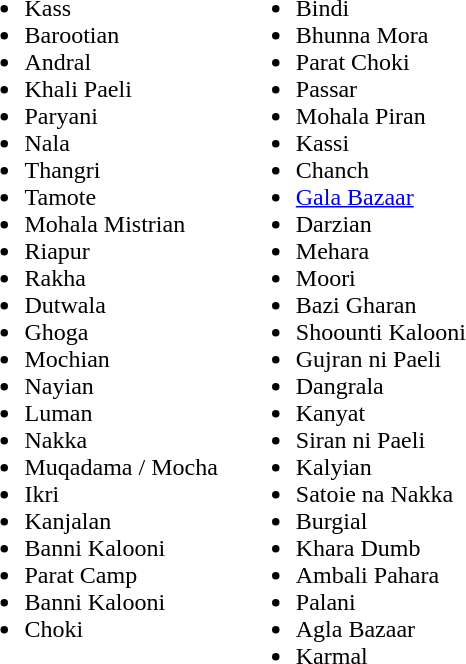<table cellspacing=10>
<tr>
<td valign=top><br><ul><li>Kass</li><li>Barootian</li><li>Andral</li><li>Khali Paeli</li><li>Paryani</li><li>Nala</li><li>Thangri</li><li>Tamote</li><li>Mohala Mistrian</li><li>Riapur</li><li>Rakha</li><li>Dutwala</li><li>Ghoga</li><li>Mochian</li><li>Nayian</li><li>Luman</li><li>Nakka</li><li>Muqadama / Mocha</li><li>Ikri</li><li>Kanjalan</li><li>Banni Kalooni</li><li>Parat Camp</li><li>Banni Kalooni</li><li>Choki</li></ul></td>
<td valign=top><br><ul><li>Bindi</li><li>Bhunna Mora</li><li>Parat Choki</li><li>Passar</li><li>Mohala Piran</li><li>Kassi</li><li>Chanch</li><li><a href='#'>Gala Bazaar</a></li><li>Darzian</li><li>Mehara</li><li>Moori</li><li>Bazi Gharan</li><li>Shoounti Kalooni</li><li>Gujran ni Paeli</li><li>Dangrala</li><li>Kanyat</li><li>Siran ni Paeli</li><li>Kalyian</li><li>Satoie na Nakka</li><li>Burgial</li><li>Khara Dumb</li><li>Ambali Pahara</li><li>Palani</li><li>Agla Bazaar</li><li>Karmal</li></ul></td>
</tr>
</table>
